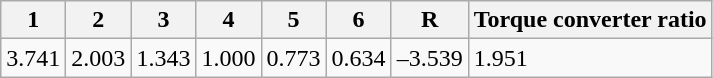<table class="wikitable" border="1">
<tr>
<th>1</th>
<th>2</th>
<th>3</th>
<th>4</th>
<th>5</th>
<th>6</th>
<th>R</th>
<th>Torque converter ratio</th>
</tr>
<tr>
<td>3.741</td>
<td>2.003</td>
<td>1.343</td>
<td>1.000</td>
<td>0.773</td>
<td>0.634</td>
<td>–3.539</td>
<td>1.951</td>
</tr>
</table>
